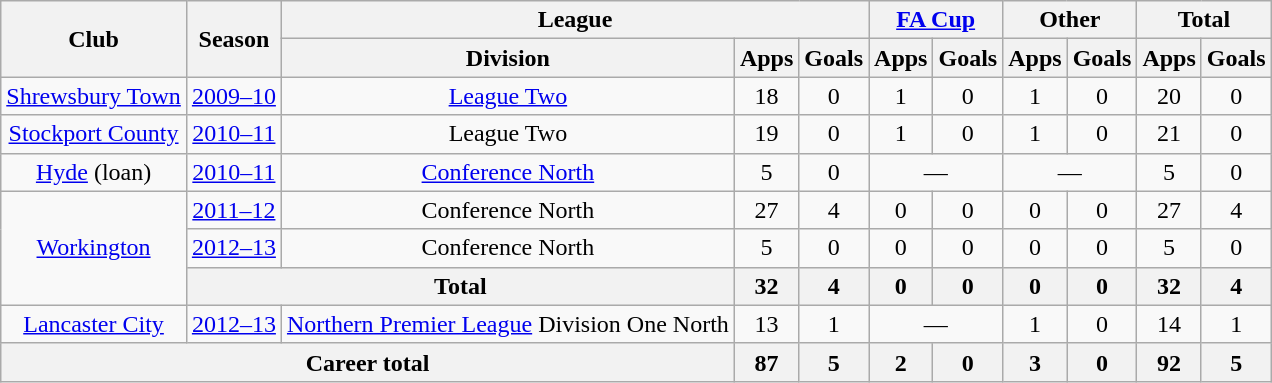<table class="wikitable" style="text-align: center;">
<tr>
<th rowspan="2">Club</th>
<th rowspan="2">Season</th>
<th colspan="3">League</th>
<th colspan="2"><a href='#'>FA Cup</a></th>
<th colspan="2">Other</th>
<th colspan="2">Total</th>
</tr>
<tr>
<th>Division</th>
<th>Apps</th>
<th>Goals</th>
<th>Apps</th>
<th>Goals</th>
<th>Apps</th>
<th>Goals</th>
<th>Apps</th>
<th>Goals</th>
</tr>
<tr>
<td rowspan="1" valign="center"><a href='#'>Shrewsbury Town</a></td>
<td><a href='#'>2009–10</a></td>
<td><a href='#'>League Two</a></td>
<td>18</td>
<td>0</td>
<td>1</td>
<td>0</td>
<td>1</td>
<td>0</td>
<td>20</td>
<td>0</td>
</tr>
<tr>
<td rowspan="1" valign="center"><a href='#'>Stockport County</a></td>
<td><a href='#'>2010–11</a></td>
<td>League Two</td>
<td>19</td>
<td>0</td>
<td>1</td>
<td>0</td>
<td>1</td>
<td>0</td>
<td>21</td>
<td>0</td>
</tr>
<tr>
<td rowspan="1" valign="center"><a href='#'>Hyde</a> (loan)</td>
<td><a href='#'>2010–11</a></td>
<td><a href='#'>Conference North</a></td>
<td>5</td>
<td>0</td>
<td colspan="2">—</td>
<td colspan="2">—</td>
<td>5</td>
<td>0</td>
</tr>
<tr>
<td rowspan="3" valign="center"><a href='#'>Workington</a></td>
<td><a href='#'>2011–12</a></td>
<td>Conference North</td>
<td>27</td>
<td>4</td>
<td>0</td>
<td>0</td>
<td>0</td>
<td>0</td>
<td>27</td>
<td>4</td>
</tr>
<tr>
<td><a href='#'>2012–13</a></td>
<td>Conference North</td>
<td>5</td>
<td>0</td>
<td>0</td>
<td>0</td>
<td>0</td>
<td>0</td>
<td>5</td>
<td>0</td>
</tr>
<tr>
<th colspan="2">Total</th>
<th>32</th>
<th>4</th>
<th>0</th>
<th>0</th>
<th>0</th>
<th>0</th>
<th>32</th>
<th>4</th>
</tr>
<tr>
<td><a href='#'>Lancaster City</a></td>
<td><a href='#'>2012–13</a></td>
<td><a href='#'>Northern Premier League</a> Division One North</td>
<td>13</td>
<td>1</td>
<td colspan="2">—</td>
<td>1</td>
<td>0</td>
<td>14</td>
<td>1</td>
</tr>
<tr>
<th colspan="3">Career total</th>
<th>87</th>
<th>5</th>
<th>2</th>
<th>0</th>
<th>3</th>
<th>0</th>
<th>92</th>
<th>5</th>
</tr>
</table>
